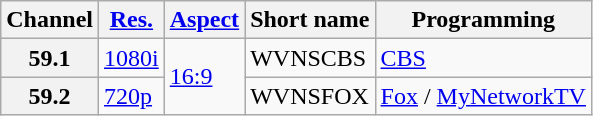<table class="wikitable">
<tr>
<th scope = "col">Channel</th>
<th scope = "col"><a href='#'>Res.</a></th>
<th scope = "col"><a href='#'>Aspect</a></th>
<th scope = "col">Short name</th>
<th scope = "col">Programming</th>
</tr>
<tr>
<th scope = "row">59.1</th>
<td><a href='#'>1080i</a></td>
<td rowspan=2><a href='#'>16:9</a></td>
<td>WVNSCBS</td>
<td><a href='#'>CBS</a></td>
</tr>
<tr>
<th scope = "row">59.2</th>
<td><a href='#'>720p</a></td>
<td>WVNSFOX</td>
<td><a href='#'>Fox</a> / <a href='#'>MyNetworkTV</a></td>
</tr>
</table>
